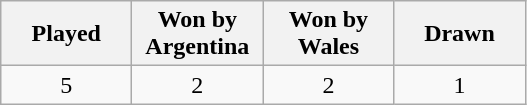<table class="wikitable">
<tr>
<th width="80">Played</th>
<th width="80">Won by<br>Argentina</th>
<th width="80">Won by<br>Wales</th>
<th width="80">Drawn</th>
</tr>
<tr>
<td align=center>5</td>
<td align=center>2</td>
<td align=center>2</td>
<td align=center>1</td>
</tr>
</table>
